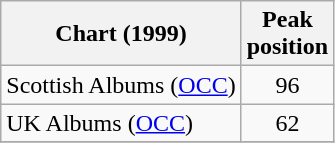<table class="wikitable sortable">
<tr>
<th>Chart (1999)</th>
<th>Peak<br>position</th>
</tr>
<tr>
<td>Scottish Albums (<a href='#'>OCC</a>)</td>
<td style="text-align:center;">96</td>
</tr>
<tr>
<td>UK Albums (<a href='#'>OCC</a>)</td>
<td style="text-align:center;">62</td>
</tr>
<tr>
</tr>
</table>
